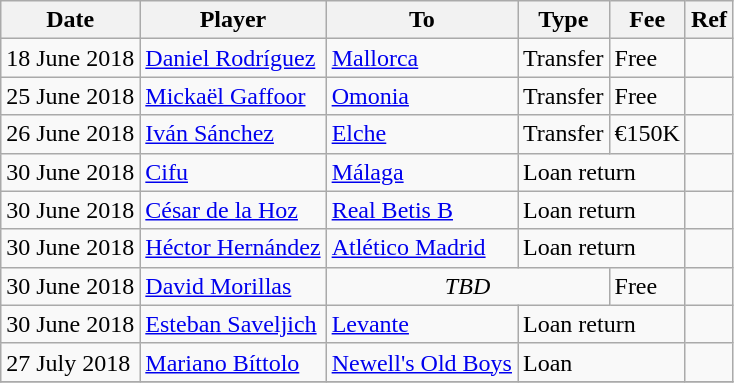<table class="wikitable">
<tr>
<th>Date</th>
<th>Player</th>
<th>To</th>
<th>Type</th>
<th>Fee</th>
<th>Ref</th>
</tr>
<tr>
<td>18 June 2018</td>
<td> <a href='#'>Daniel Rodríguez</a></td>
<td> <a href='#'>Mallorca</a></td>
<td>Transfer</td>
<td>Free</td>
<td></td>
</tr>
<tr>
<td>25 June 2018</td>
<td> <a href='#'>Mickaël Gaffoor</a></td>
<td> <a href='#'>Omonia</a></td>
<td>Transfer</td>
<td>Free</td>
<td></td>
</tr>
<tr>
<td>26 June 2018</td>
<td> <a href='#'>Iván Sánchez</a></td>
<td> <a href='#'>Elche</a></td>
<td>Transfer</td>
<td>€150K</td>
<td></td>
</tr>
<tr>
<td>30 June 2018</td>
<td> <a href='#'>Cifu</a></td>
<td> <a href='#'>Málaga</a></td>
<td colspan=2>Loan return</td>
<td></td>
</tr>
<tr>
<td>30 June 2018</td>
<td> <a href='#'>César de la Hoz</a></td>
<td> <a href='#'>Real Betis B</a></td>
<td colspan=2>Loan return</td>
<td></td>
</tr>
<tr>
<td>30 June 2018</td>
<td> <a href='#'>Héctor Hernández</a></td>
<td> <a href='#'>Atlético Madrid</a></td>
<td colspan=2>Loan return</td>
<td></td>
</tr>
<tr>
<td>30 June 2018</td>
<td> <a href='#'>David Morillas</a></td>
<td colspan=2 align=center><em>TBD</em></td>
<td>Free</td>
<td></td>
</tr>
<tr>
<td>30 June 2018</td>
<td> <a href='#'>Esteban Saveljich</a></td>
<td> <a href='#'>Levante</a></td>
<td colspan=2>Loan return</td>
<td></td>
</tr>
<tr>
<td>27 July 2018</td>
<td> <a href='#'>Mariano Bíttolo</a></td>
<td> <a href='#'>Newell's Old Boys</a></td>
<td colspan=2>Loan</td>
<td></td>
</tr>
<tr>
</tr>
</table>
